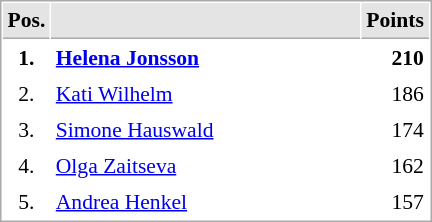<table cellspacing="1" cellpadding="3" style="border:1px solid #AAAAAA;font-size:90%">
<tr bgcolor="#E4E4E4">
<th style="border-bottom:1px solid #AAAAAA" width=10>Pos.</th>
<th style="border-bottom:1px solid #AAAAAA" width=200></th>
<th style="border-bottom:1px solid #AAAAAA" width=20>Points</th>
</tr>
<tr>
<td align="center"><strong>1.</strong></td>
<td> <strong><a href='#'>Helena Jonsson</a></strong></td>
<td align="right"><strong>210</strong></td>
</tr>
<tr>
<td align="center">2.</td>
<td> <a href='#'>Kati Wilhelm</a></td>
<td align="right">186</td>
</tr>
<tr>
<td align="center">3.</td>
<td> <a href='#'>Simone Hauswald</a></td>
<td align="right">174</td>
</tr>
<tr>
<td align="center">4.</td>
<td> <a href='#'>Olga Zaitseva</a></td>
<td align="right">162</td>
</tr>
<tr>
<td align="center">5.</td>
<td> <a href='#'>Andrea Henkel</a></td>
<td align="right">157</td>
</tr>
</table>
